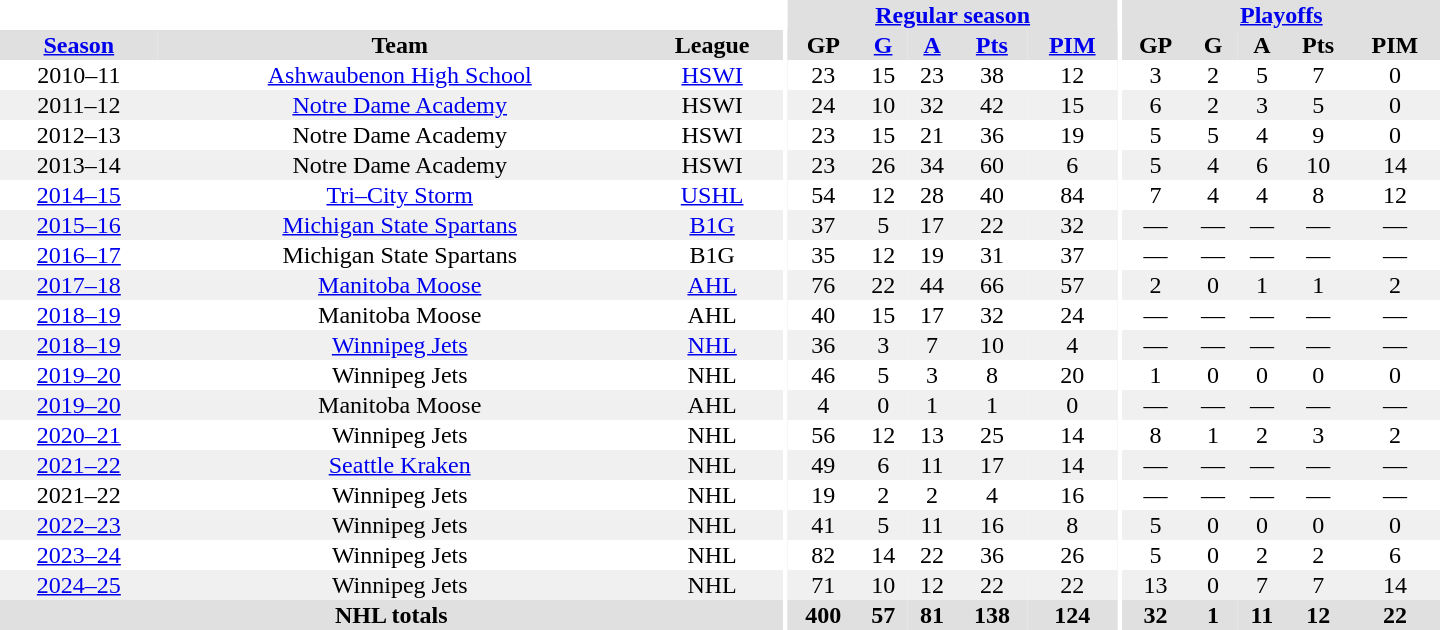<table border="0" cellpadding="1" cellspacing="0" style="text-align:center; width:60em">
<tr bgcolor="#e0e0e0">
<th colspan="3" bgcolor="#ffffff"></th>
<th rowspan="99" bgcolor="#ffffff"></th>
<th colspan="5"><a href='#'>Regular season</a></th>
<th rowspan="99" bgcolor="#ffffff"></th>
<th colspan="5"><a href='#'>Playoffs</a></th>
</tr>
<tr bgcolor="#e0e0e0">
<th><a href='#'>Season</a></th>
<th>Team</th>
<th>League</th>
<th>GP</th>
<th><a href='#'>G</a></th>
<th><a href='#'>A</a></th>
<th><a href='#'>Pts</a></th>
<th><a href='#'>PIM</a></th>
<th>GP</th>
<th>G</th>
<th>A</th>
<th>Pts</th>
<th>PIM</th>
</tr>
<tr>
<td>2010–11</td>
<td><a href='#'>Ashwaubenon High School</a></td>
<td><a href='#'>HSWI</a></td>
<td>23</td>
<td>15</td>
<td>23</td>
<td>38</td>
<td>12</td>
<td>3</td>
<td>2</td>
<td>5</td>
<td>7</td>
<td>0</td>
</tr>
<tr bgcolor="#f0f0f0">
<td>2011–12</td>
<td><a href='#'>Notre Dame Academy</a></td>
<td>HSWI</td>
<td>24</td>
<td>10</td>
<td>32</td>
<td>42</td>
<td>15</td>
<td>6</td>
<td>2</td>
<td>3</td>
<td>5</td>
<td>0</td>
</tr>
<tr>
<td>2012–13</td>
<td>Notre Dame Academy</td>
<td>HSWI</td>
<td>23</td>
<td>15</td>
<td>21</td>
<td>36</td>
<td>19</td>
<td>5</td>
<td>5</td>
<td>4</td>
<td>9</td>
<td>0</td>
</tr>
<tr bgcolor="#f0f0f0">
<td>2013–14</td>
<td>Notre Dame Academy</td>
<td>HSWI</td>
<td>23</td>
<td>26</td>
<td>34</td>
<td>60</td>
<td>6</td>
<td>5</td>
<td>4</td>
<td>6</td>
<td>10</td>
<td>14</td>
</tr>
<tr>
<td><a href='#'>2014–15</a></td>
<td><a href='#'>Tri–City Storm</a></td>
<td><a href='#'>USHL</a></td>
<td>54</td>
<td>12</td>
<td>28</td>
<td>40</td>
<td>84</td>
<td>7</td>
<td>4</td>
<td>4</td>
<td>8</td>
<td>12</td>
</tr>
<tr bgcolor="#f0f0f0">
<td><a href='#'>2015–16</a></td>
<td><a href='#'>Michigan State Spartans</a></td>
<td><a href='#'>B1G</a></td>
<td>37</td>
<td>5</td>
<td>17</td>
<td>22</td>
<td>32</td>
<td>—</td>
<td>—</td>
<td>—</td>
<td>—</td>
<td>—</td>
</tr>
<tr>
<td><a href='#'>2016–17</a></td>
<td>Michigan State Spartans</td>
<td>B1G</td>
<td>35</td>
<td>12</td>
<td>19</td>
<td>31</td>
<td>37</td>
<td>—</td>
<td>—</td>
<td>—</td>
<td>—</td>
<td>—</td>
</tr>
<tr bgcolor="#f0f0f0">
<td><a href='#'>2017–18</a></td>
<td><a href='#'>Manitoba Moose</a></td>
<td><a href='#'>AHL</a></td>
<td>76</td>
<td>22</td>
<td>44</td>
<td>66</td>
<td>57</td>
<td>2</td>
<td>0</td>
<td>1</td>
<td>1</td>
<td>2</td>
</tr>
<tr>
<td><a href='#'>2018–19</a></td>
<td>Manitoba Moose</td>
<td>AHL</td>
<td>40</td>
<td>15</td>
<td>17</td>
<td>32</td>
<td>24</td>
<td>—</td>
<td>—</td>
<td>—</td>
<td>—</td>
<td>—</td>
</tr>
<tr bgcolor="#f0f0f0">
<td><a href='#'>2018–19</a></td>
<td><a href='#'>Winnipeg Jets</a></td>
<td><a href='#'>NHL</a></td>
<td>36</td>
<td>3</td>
<td>7</td>
<td>10</td>
<td>4</td>
<td>—</td>
<td>—</td>
<td>—</td>
<td>—</td>
<td>—</td>
</tr>
<tr>
<td><a href='#'>2019–20</a></td>
<td>Winnipeg Jets</td>
<td>NHL</td>
<td>46</td>
<td>5</td>
<td>3</td>
<td>8</td>
<td>20</td>
<td>1</td>
<td>0</td>
<td>0</td>
<td>0</td>
<td>0</td>
</tr>
<tr bgcolor="#f0f0f0">
<td><a href='#'>2019–20</a></td>
<td>Manitoba Moose</td>
<td>AHL</td>
<td>4</td>
<td>0</td>
<td>1</td>
<td>1</td>
<td>0</td>
<td>—</td>
<td>—</td>
<td>—</td>
<td>—</td>
<td>—</td>
</tr>
<tr>
<td><a href='#'>2020–21</a></td>
<td>Winnipeg Jets</td>
<td>NHL</td>
<td>56</td>
<td>12</td>
<td>13</td>
<td>25</td>
<td>14</td>
<td>8</td>
<td>1</td>
<td>2</td>
<td>3</td>
<td>2</td>
</tr>
<tr bgcolor="#f0f0f0">
<td><a href='#'>2021–22</a></td>
<td><a href='#'>Seattle Kraken</a></td>
<td>NHL</td>
<td>49</td>
<td>6</td>
<td>11</td>
<td>17</td>
<td>14</td>
<td>—</td>
<td>—</td>
<td>—</td>
<td>—</td>
<td>—</td>
</tr>
<tr>
<td>2021–22</td>
<td>Winnipeg Jets</td>
<td>NHL</td>
<td>19</td>
<td>2</td>
<td>2</td>
<td>4</td>
<td>16</td>
<td>—</td>
<td>—</td>
<td>—</td>
<td>—</td>
<td>—</td>
</tr>
<tr bgcolor="#f0f0f0">
<td><a href='#'>2022–23</a></td>
<td>Winnipeg Jets</td>
<td>NHL</td>
<td>41</td>
<td>5</td>
<td>11</td>
<td>16</td>
<td>8</td>
<td>5</td>
<td>0</td>
<td>0</td>
<td>0</td>
<td>0</td>
</tr>
<tr>
<td><a href='#'>2023–24</a></td>
<td>Winnipeg Jets</td>
<td>NHL</td>
<td>82</td>
<td>14</td>
<td>22</td>
<td>36</td>
<td>26</td>
<td>5</td>
<td>0</td>
<td>2</td>
<td>2</td>
<td>6</td>
</tr>
<tr bgcolor="#f0f0f0">
<td><a href='#'>2024–25</a></td>
<td>Winnipeg Jets</td>
<td>NHL</td>
<td>71</td>
<td>10</td>
<td>12</td>
<td>22</td>
<td>22</td>
<td>13</td>
<td>0</td>
<td>7</td>
<td>7</td>
<td>14</td>
</tr>
<tr bgcolor="#e0e0e0">
<th colspan="3">NHL totals</th>
<th>400</th>
<th>57</th>
<th>81</th>
<th>138</th>
<th>124</th>
<th>32</th>
<th>1</th>
<th>11</th>
<th>12</th>
<th>22</th>
</tr>
</table>
